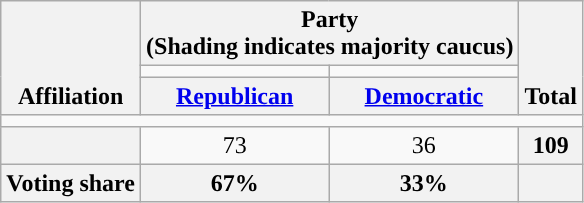<table class=wikitable style="text-align:center">
<tr style="vertical-align:bottom;">
<th rowspan=3>Affiliation</th>
<th colspan=2>Party <div>(Shading indicates majority caucus)</div></th>
<th rowspan=3>Total</th>
</tr>
<tr style="height:5px">
<td style="background-color:"></td>
<td style="background-color:"></td>
</tr>
<tr>
<th><a href='#'>Republican</a></th>
<th><a href='#'>Democratic</a></th>
</tr>
<tr>
<td colspan=5></td>
</tr>
<tr>
<th nowrap style="font-size:80%"></th>
<td>73</td>
<td>36</td>
<th>109</th>
</tr>
<tr>
<th>Voting share</th>
<th>67% </th>
<th>33%</th>
<th colspan=2></th>
</tr>
</table>
